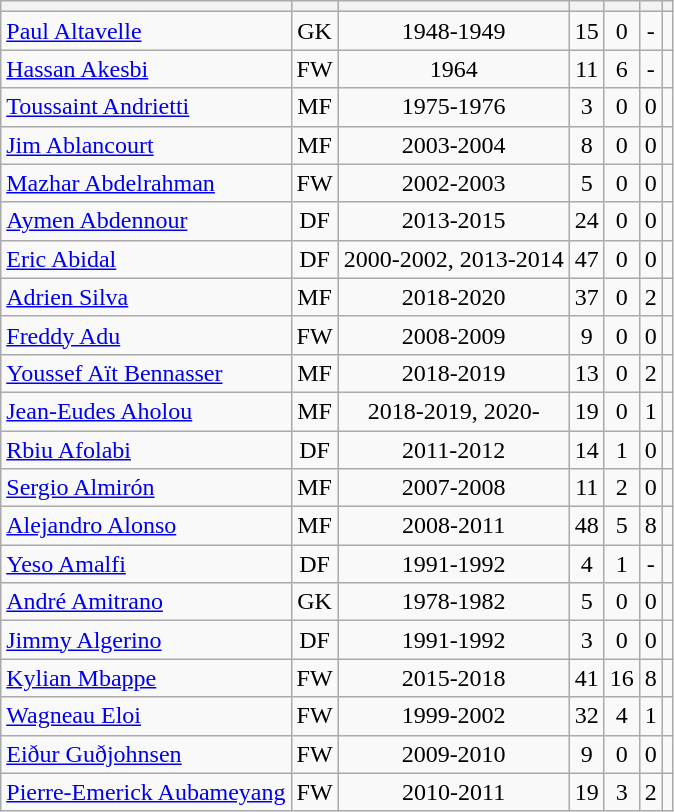<table class="wikitable plainrowheaders sortable" style="text-align:center">
<tr>
<th></th>
<th></th>
<th></th>
<th></th>
<th></th>
<th></th>
<th></th>
</tr>
<tr>
<td align="left"> <a href='#'>Paul Altavelle</a></td>
<td>GK</td>
<td>1948-1949</td>
<td>15</td>
<td>0</td>
<td>-</td>
<td></td>
</tr>
<tr>
<td align="left"> <a href='#'>Hassan Akesbi</a></td>
<td>FW</td>
<td>1964</td>
<td>11</td>
<td>6</td>
<td>-</td>
<td></td>
</tr>
<tr>
<td align="left"> <a href='#'>Toussaint Andrietti</a></td>
<td>MF</td>
<td>1975-1976</td>
<td>3</td>
<td>0</td>
<td>0</td>
<td></td>
</tr>
<tr>
<td align="left"> <a href='#'>Jim Ablancourt</a></td>
<td>MF</td>
<td>2003-2004</td>
<td>8</td>
<td>0</td>
<td>0</td>
<td></td>
</tr>
<tr>
<td align="left"> <a href='#'>Mazhar Abdelrahman</a></td>
<td>FW</td>
<td>2002-2003</td>
<td>5</td>
<td>0</td>
<td>0</td>
<td></td>
</tr>
<tr>
<td align="left"> <a href='#'>Aymen Abdennour</a></td>
<td>DF</td>
<td>2013-2015</td>
<td>24</td>
<td>0</td>
<td>0</td>
<td></td>
</tr>
<tr>
<td align="left"> <a href='#'>Eric Abidal</a></td>
<td>DF</td>
<td>2000-2002, 2013-2014</td>
<td>47</td>
<td>0</td>
<td>0</td>
<td></td>
</tr>
<tr>
<td align="left"> <a href='#'>Adrien Silva</a></td>
<td>MF</td>
<td>2018-2020</td>
<td>37</td>
<td>0</td>
<td>2</td>
<td></td>
</tr>
<tr>
<td align="left"> <a href='#'>Freddy Adu</a></td>
<td>FW</td>
<td>2008-2009</td>
<td>9</td>
<td>0</td>
<td>0</td>
<td></td>
</tr>
<tr>
<td align="left"> <a href='#'>Youssef Aït Bennasser</a></td>
<td>MF</td>
<td>2018-2019</td>
<td>13</td>
<td>0</td>
<td>2</td>
<td></td>
</tr>
<tr>
<td align="left"> <a href='#'>Jean-Eudes Aholou</a></td>
<td>MF</td>
<td>2018-2019, 2020-</td>
<td>19</td>
<td>0</td>
<td>1</td>
<td></td>
</tr>
<tr>
<td align="left"> <a href='#'>Rbiu Afolabi</a></td>
<td>DF</td>
<td>2011-2012</td>
<td>14</td>
<td>1</td>
<td>0</td>
<td></td>
</tr>
<tr>
<td align="left"> <a href='#'>Sergio Almirón</a></td>
<td>MF</td>
<td>2007-2008</td>
<td>11</td>
<td>2</td>
<td>0</td>
<td></td>
</tr>
<tr>
<td align="left"> <a href='#'>Alejandro Alonso</a></td>
<td>MF</td>
<td>2008-2011</td>
<td>48</td>
<td>5</td>
<td>8</td>
<td></td>
</tr>
<tr>
<td align="left"> <a href='#'>Yeso Amalfi</a></td>
<td>DF</td>
<td>1991-1992</td>
<td>4</td>
<td>1</td>
<td>-</td>
<td></td>
</tr>
<tr>
<td align="left"> <a href='#'>André Amitrano</a></td>
<td>GK</td>
<td>1978-1982</td>
<td>5</td>
<td>0</td>
<td>0</td>
<td></td>
</tr>
<tr>
<td align="left"> <a href='#'>Jimmy Algerino</a></td>
<td>DF</td>
<td>1991-1992</td>
<td>3</td>
<td>0</td>
<td>0</td>
<td></td>
</tr>
<tr>
<td align="left"> <a href='#'>Kylian Mbappe</a></td>
<td>FW</td>
<td>2015-2018</td>
<td>41</td>
<td>16</td>
<td>8</td>
<td></td>
</tr>
<tr>
<td align="left"> <a href='#'>Wagneau Eloi</a></td>
<td>FW</td>
<td>1999-2002</td>
<td>32</td>
<td>4</td>
<td>1</td>
<td></td>
</tr>
<tr>
<td align="left"> <a href='#'>Eiður Guðjohnsen</a></td>
<td>FW</td>
<td>2009-2010</td>
<td>9</td>
<td>0</td>
<td>0</td>
<td></td>
</tr>
<tr>
<td> <a href='#'>Pierre-Emerick Aubameyang</a></td>
<td>FW</td>
<td>2010-2011</td>
<td>19</td>
<td>3</td>
<td>2</td>
<td></td>
</tr>
</table>
